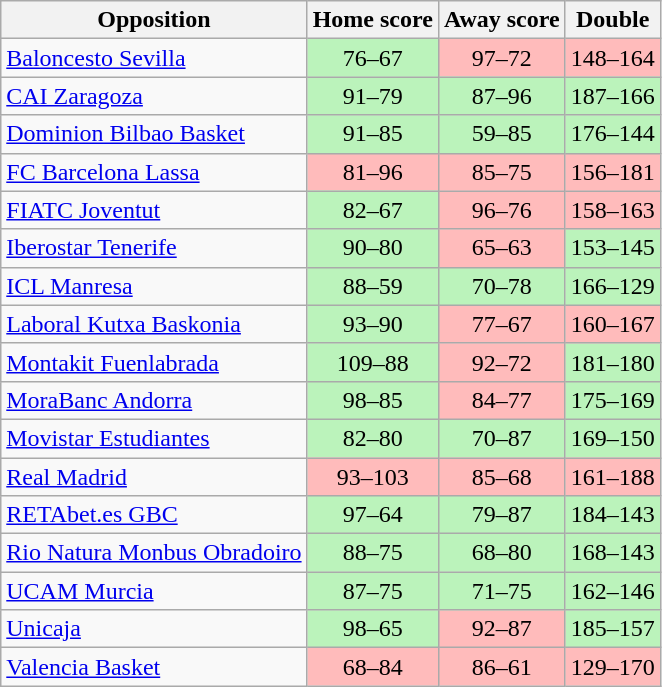<table class="wikitable" style="text-align: center">
<tr>
<th>Opposition</th>
<th>Home score</th>
<th>Away score</th>
<th>Double</th>
</tr>
<tr>
<td align="left"><a href='#'>Baloncesto Sevilla</a></td>
<td bgcolor=#BBF3BB>76–67</td>
<td bgcolor=#FFBBBB>97–72</td>
<td bgcolor=#FFBBBB>148–164</td>
</tr>
<tr>
<td align="left"><a href='#'>CAI Zaragoza</a></td>
<td bgcolor=#BBF3BB>91–79</td>
<td bgcolor=#BBF3BB>87–96</td>
<td bgcolor=#BBF3BB>187–166</td>
</tr>
<tr>
<td align="left"><a href='#'>Dominion Bilbao Basket</a></td>
<td bgcolor=#BBF3BB>91–85</td>
<td bgcolor=#BBF3BB>59–85</td>
<td bgcolor=#BBF3BB>176–144</td>
</tr>
<tr>
<td align="left"><a href='#'>FC Barcelona Lassa</a></td>
<td bgcolor=#FFBBBB>81–96</td>
<td bgcolor=#FFBBBB>85–75</td>
<td bgcolor=#FFBBBB>156–181</td>
</tr>
<tr>
<td align="left"><a href='#'>FIATC Joventut</a></td>
<td bgcolor=#BBF3BB>82–67</td>
<td bgcolor=#FFBBBB>96–76</td>
<td bgcolor=#FFBBBB>158–163</td>
</tr>
<tr>
<td align="left"><a href='#'>Iberostar Tenerife</a></td>
<td bgcolor=#BBF3BB>90–80</td>
<td bgcolor=#FFBBBB>65–63</td>
<td bgcolor=#BBF3BB>153–145</td>
</tr>
<tr>
<td align="left"><a href='#'>ICL Manresa</a></td>
<td bgcolor=#BBF3BB>88–59</td>
<td bgcolor=#BBF3BB>70–78</td>
<td bgcolor=#BBF3BB>166–129</td>
</tr>
<tr>
<td align="left"><a href='#'>Laboral Kutxa Baskonia</a></td>
<td bgcolor=#BBF3BB>93–90</td>
<td bgcolor=#FFBBBB>77–67</td>
<td bgcolor=#FFBBBB>160–167</td>
</tr>
<tr>
<td align="left"><a href='#'>Montakit Fuenlabrada</a></td>
<td bgcolor=#BBF3BB>109–88</td>
<td bgcolor=#FFBBBB>92–72</td>
<td bgcolor=#BBF3BB>181–180</td>
</tr>
<tr>
<td align="left"><a href='#'>MoraBanc Andorra</a></td>
<td bgcolor=#BBF3BB>98–85</td>
<td bgcolor=#FFBBBB>84–77</td>
<td bgcolor=#BBF3BB>175–169</td>
</tr>
<tr>
<td align="left"><a href='#'>Movistar Estudiantes</a></td>
<td bgcolor=#BBF3BB>82–80</td>
<td bgcolor=#BBF3BB>70–87</td>
<td bgcolor=#BBF3BB>169–150</td>
</tr>
<tr>
<td align="left"><a href='#'>Real Madrid</a></td>
<td bgcolor=#FFBBBB>93–103</td>
<td bgcolor=#FFBBBB>85–68</td>
<td bgcolor=#FFBBBB>161–188</td>
</tr>
<tr>
<td align="left"><a href='#'>RETAbet.es GBC</a></td>
<td bgcolor=#BBF3BB>97–64</td>
<td bgcolor=#BBF3BB>79–87</td>
<td bgcolor=#BBF3BB>184–143</td>
</tr>
<tr>
<td align="left"><a href='#'>Rio Natura Monbus Obradoiro</a></td>
<td bgcolor=#BBF3BB>88–75</td>
<td bgcolor=#BBF3BB>68–80</td>
<td bgcolor=#BBF3BB>168–143</td>
</tr>
<tr>
<td align="left"><a href='#'>UCAM Murcia</a></td>
<td bgcolor=#BBF3BB>87–75</td>
<td bgcolor=#BBF3BB>71–75</td>
<td bgcolor=#BBF3BB>162–146</td>
</tr>
<tr>
<td align="left"><a href='#'>Unicaja</a></td>
<td bgcolor=#BBF3BB>98–65</td>
<td bgcolor=#FFBBBB>92–87</td>
<td bgcolor=#BBF3BB>185–157</td>
</tr>
<tr>
<td align="left"><a href='#'>Valencia Basket</a></td>
<td bgcolor=#FFBBBB>68–84</td>
<td bgcolor=#FFBBBB>86–61</td>
<td bgcolor=#FFBBBB>129–170</td>
</tr>
</table>
